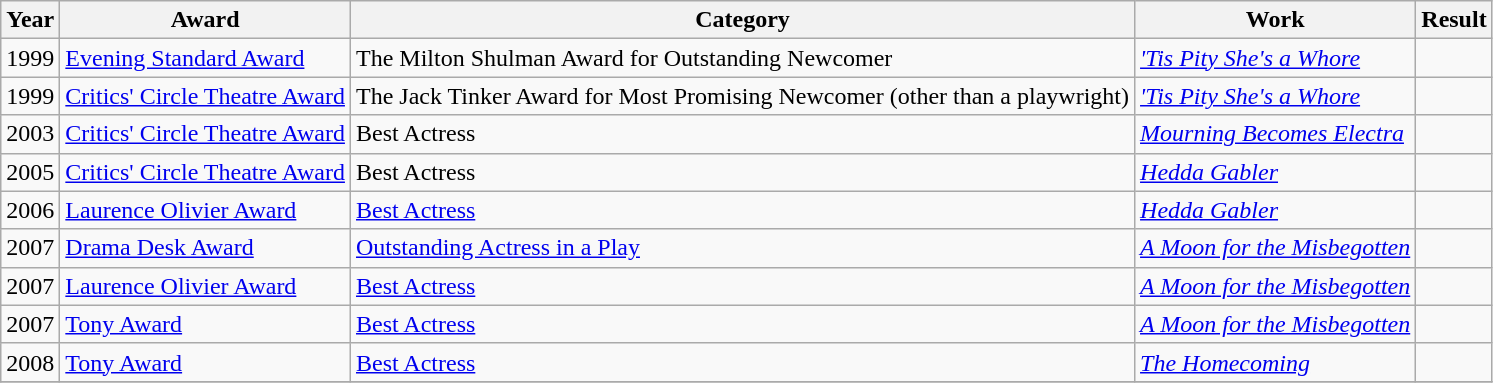<table class="wikitable">
<tr>
<th>Year</th>
<th>Award</th>
<th>Category</th>
<th>Work</th>
<th>Result</th>
</tr>
<tr>
<td>1999</td>
<td><a href='#'>Evening Standard Award</a></td>
<td>The Milton Shulman Award for Outstanding Newcomer</td>
<td><em><a href='#'>'Tis Pity She's a Whore</a></em></td>
<td></td>
</tr>
<tr>
<td>1999</td>
<td><a href='#'>Critics' Circle Theatre Award</a></td>
<td>The Jack Tinker Award for Most Promising Newcomer (other than a playwright)</td>
<td><em><a href='#'>'Tis Pity She's a Whore</a></em></td>
<td></td>
</tr>
<tr>
<td>2003</td>
<td><a href='#'>Critics' Circle Theatre Award</a></td>
<td>Best Actress</td>
<td><em><a href='#'>Mourning Becomes Electra</a></em></td>
<td></td>
</tr>
<tr>
<td>2005</td>
<td><a href='#'>Critics' Circle Theatre Award</a></td>
<td>Best Actress</td>
<td><em><a href='#'>Hedda Gabler</a></em></td>
<td></td>
</tr>
<tr>
<td>2006</td>
<td><a href='#'>Laurence Olivier Award</a></td>
<td><a href='#'>Best Actress</a></td>
<td><em><a href='#'>Hedda Gabler</a></em></td>
<td></td>
</tr>
<tr>
<td>2007</td>
<td><a href='#'>Drama Desk Award</a></td>
<td><a href='#'>Outstanding Actress in a Play</a></td>
<td><em><a href='#'>A Moon for the Misbegotten</a></em></td>
<td></td>
</tr>
<tr>
<td>2007</td>
<td><a href='#'>Laurence Olivier Award</a></td>
<td><a href='#'>Best Actress</a></td>
<td><em><a href='#'>A Moon for the Misbegotten</a></em></td>
<td></td>
</tr>
<tr>
<td>2007</td>
<td><a href='#'>Tony Award</a></td>
<td><a href='#'>Best Actress</a></td>
<td><em><a href='#'>A Moon for the Misbegotten</a></em></td>
<td></td>
</tr>
<tr>
<td>2008</td>
<td><a href='#'>Tony Award</a></td>
<td><a href='#'>Best Actress</a></td>
<td><em><a href='#'>The Homecoming</a></em></td>
<td></td>
</tr>
<tr>
</tr>
</table>
